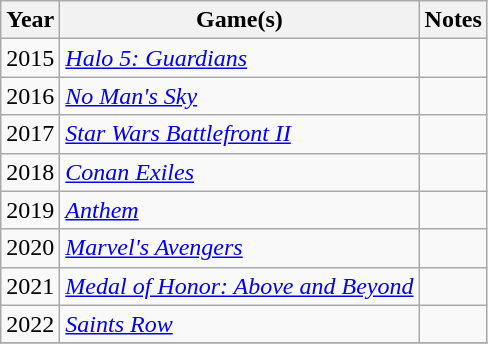<table class="wikitable">
<tr>
<th>Year</th>
<th>Game(s)</th>
<th>Notes</th>
</tr>
<tr>
<td>2015</td>
<td><em><a href='#'>Halo 5: Guardians</a></em></td>
<td></td>
</tr>
<tr>
<td>2016</td>
<td><em><a href='#'>No Man's Sky</a></em></td>
<td></td>
</tr>
<tr>
<td>2017</td>
<td><em><a href='#'>Star Wars Battlefront II</a></em></td>
<td></td>
</tr>
<tr>
<td>2018</td>
<td><em><a href='#'>Conan Exiles</a></em></td>
<td></td>
</tr>
<tr>
<td>2019</td>
<td><em><a href='#'>Anthem</a></em></td>
<td></td>
</tr>
<tr>
<td>2020</td>
<td><em><a href='#'>Marvel's Avengers</a></em></td>
<td></td>
</tr>
<tr>
<td>2021</td>
<td><em><a href='#'>Medal of Honor: Above and Beyond</a></em></td>
<td></td>
</tr>
<tr>
<td>2022</td>
<td><em><a href='#'>Saints Row</a></em></td>
<td></td>
</tr>
<tr>
</tr>
</table>
